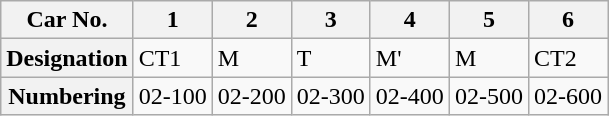<table class="wikitable">
<tr>
<th>Car No.</th>
<th>1</th>
<th>2</th>
<th>3</th>
<th>4</th>
<th>5</th>
<th>6</th>
</tr>
<tr>
<th>Designation</th>
<td>CT1</td>
<td>M</td>
<td>T</td>
<td>M'</td>
<td>M</td>
<td>CT2</td>
</tr>
<tr>
<th>Numbering</th>
<td>02-100</td>
<td>02-200</td>
<td>02-300</td>
<td>02-400</td>
<td>02-500</td>
<td>02-600</td>
</tr>
</table>
